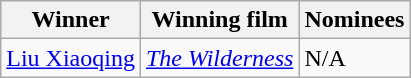<table class="wikitable">
<tr>
<th>Winner</th>
<th>Winning film</th>
<th>Nominees</th>
</tr>
<tr>
<td><a href='#'>Liu Xiaoqing</a></td>
<td><em><a href='#'>The Wilderness</a></em></td>
<td>N/A</td>
</tr>
</table>
